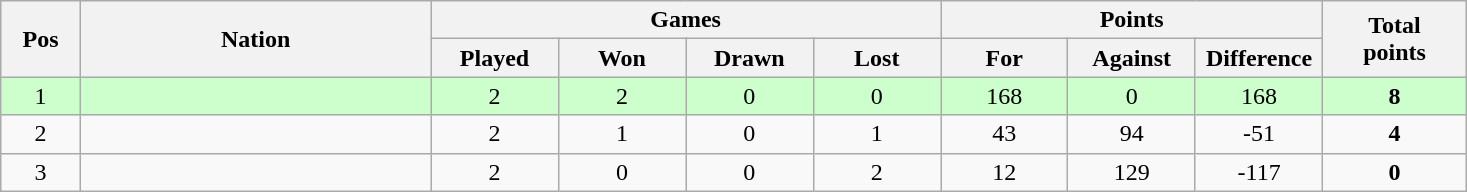<table class="wikitable" style="text-align:center">
<tr>
<th rowspan="2" style="width:5%;">Pos</th>
<th rowspan="2" style="width:22%;">Nation</th>
<th colspan="4" style="width:32%;">Games</th>
<th colspan="3" style="width:32%;">Points</th>
<th rowspan="2" style="width:9%;">Total<br>points</th>
</tr>
<tr>
<th style="width:8%;">Played</th>
<th style="width:8%;">Won</th>
<th style="width:8%;">Drawn</th>
<th style="width:8%;">Lost</th>
<th style="width:8%;">For</th>
<th style="width:8%;">Against</th>
<th style="width:8%;">Difference</th>
</tr>
<tr bgcolor="#ccffcc">
<td>1</td>
<td align="left"></td>
<td>2</td>
<td>2</td>
<td>0</td>
<td>0</td>
<td>168</td>
<td>0</td>
<td>168</td>
<td><strong>8</strong></td>
</tr>
<tr>
<td>2</td>
<td align="left"></td>
<td>2</td>
<td>1</td>
<td>0</td>
<td>1</td>
<td>43</td>
<td>94</td>
<td>-51</td>
<td><strong>4</strong></td>
</tr>
<tr>
<td>3</td>
<td></td>
<td>2</td>
<td>0</td>
<td>0</td>
<td>2</td>
<td>12</td>
<td>129</td>
<td>-117</td>
<td><strong>0</strong></td>
</tr>
</table>
